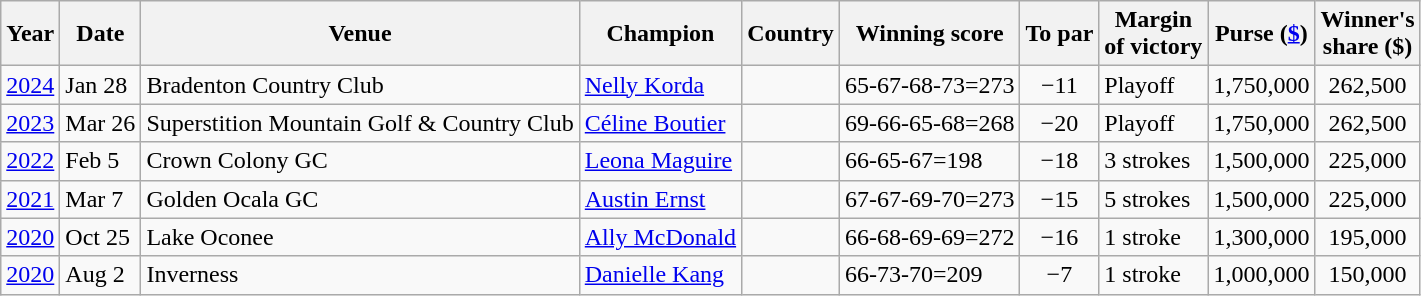<table class="wikitable">
<tr>
<th>Year</th>
<th>Date</th>
<th>Venue</th>
<th>Champion</th>
<th>Country</th>
<th>Winning score</th>
<th>To par</th>
<th>Margin<br>of victory</th>
<th>Purse (<a href='#'>$</a>)</th>
<th>Winner's<br>share ($)</th>
</tr>
<tr>
<td><a href='#'>2024</a></td>
<td>Jan 28</td>
<td>Bradenton Country Club</td>
<td><a href='#'>Nelly Korda</a></td>
<td></td>
<td>65-67-68-73=273</td>
<td align=center>−11</td>
<td>Playoff</td>
<td align=center>1,750,000</td>
<td align=center>262,500</td>
</tr>
<tr>
<td><a href='#'>2023</a></td>
<td>Mar 26</td>
<td>Superstition Mountain Golf & Country Club</td>
<td><a href='#'>Céline Boutier</a></td>
<td></td>
<td>69-66-65-68=268</td>
<td align=center>−20</td>
<td>Playoff</td>
<td align=center>1,750,000</td>
<td align=center>262,500</td>
</tr>
<tr>
<td><a href='#'>2022</a></td>
<td>Feb 5</td>
<td>Crown Colony GC</td>
<td><a href='#'>Leona Maguire</a></td>
<td></td>
<td>66-65-67=198</td>
<td align=center>−18</td>
<td>3 strokes</td>
<td align=center>1,500,000</td>
<td align=center>225,000</td>
</tr>
<tr>
<td><a href='#'>2021</a></td>
<td>Mar 7</td>
<td>Golden Ocala GC</td>
<td><a href='#'>Austin Ernst</a></td>
<td></td>
<td>67-67-69-70=273</td>
<td align=center>−15</td>
<td>5 strokes</td>
<td align=center>1,500,000</td>
<td align=center>225,000</td>
</tr>
<tr>
<td><a href='#'>2020</a></td>
<td>Oct 25</td>
<td>Lake Oconee</td>
<td><a href='#'>Ally McDonald</a></td>
<td></td>
<td>66-68-69-69=272</td>
<td align=center>−16</td>
<td>1 stroke</td>
<td align=center>1,300,000</td>
<td align=center>195,000</td>
</tr>
<tr>
<td><a href='#'>2020</a></td>
<td>Aug 2</td>
<td>Inverness</td>
<td><a href='#'>Danielle Kang</a></td>
<td></td>
<td>66-73-70=209</td>
<td align=center>−7</td>
<td>1 stroke</td>
<td align=center>1,000,000</td>
<td align=center>150,000</td>
</tr>
</table>
